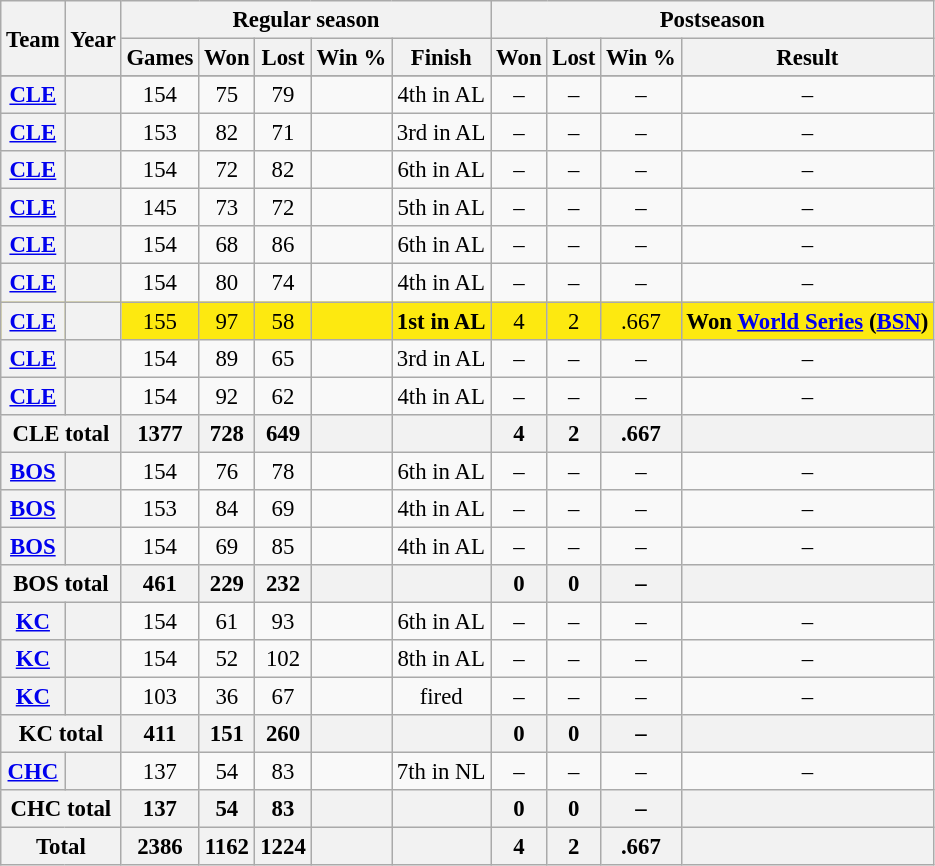<table class="wikitable" style="font-size: 95%; text-align:center;">
<tr>
<th rowspan="2">Team</th>
<th rowspan="2">Year</th>
<th colspan="5">Regular season</th>
<th colspan="4">Postseason</th>
</tr>
<tr>
<th>Games</th>
<th>Won</th>
<th>Lost</th>
<th>Win %</th>
<th>Finish</th>
<th>Won</th>
<th>Lost</th>
<th>Win %</th>
<th>Result</th>
</tr>
<tr>
</tr>
<tr>
<th><a href='#'>CLE</a></th>
<th></th>
<td>154</td>
<td>75</td>
<td>79</td>
<td></td>
<td>4th in AL</td>
<td>–</td>
<td>–</td>
<td>–</td>
<td>–</td>
</tr>
<tr>
<th><a href='#'>CLE</a></th>
<th></th>
<td>153</td>
<td>82</td>
<td>71</td>
<td></td>
<td>3rd in AL</td>
<td>–</td>
<td>–</td>
<td>–</td>
<td>–</td>
</tr>
<tr>
<th><a href='#'>CLE</a></th>
<th></th>
<td>154</td>
<td>72</td>
<td>82</td>
<td></td>
<td>6th in AL</td>
<td>–</td>
<td>–</td>
<td>–</td>
<td>–</td>
</tr>
<tr>
<th><a href='#'>CLE</a></th>
<th></th>
<td>145</td>
<td>73</td>
<td>72</td>
<td></td>
<td>5th in AL</td>
<td>–</td>
<td>–</td>
<td>–</td>
<td>–</td>
</tr>
<tr>
<th><a href='#'>CLE</a></th>
<th></th>
<td>154</td>
<td>68</td>
<td>86</td>
<td></td>
<td>6th in AL</td>
<td>–</td>
<td>–</td>
<td>–</td>
<td>–</td>
</tr>
<tr>
<th><a href='#'>CLE</a></th>
<th></th>
<td>154</td>
<td>80</td>
<td>74</td>
<td></td>
<td>4th in AL</td>
<td>–</td>
<td>–</td>
<td>–</td>
<td>–</td>
</tr>
<tr style="background:#fde910">
<th><a href='#'>CLE</a></th>
<th></th>
<td>155</td>
<td>97</td>
<td>58</td>
<td></td>
<td><strong>1st in AL</strong></td>
<td>4</td>
<td>2</td>
<td>.667</td>
<td><strong>Won <a href='#'>World Series</a> (<a href='#'>BSN</a>)</strong></td>
</tr>
<tr>
<th><a href='#'>CLE</a></th>
<th></th>
<td>154</td>
<td>89</td>
<td>65</td>
<td></td>
<td>3rd in AL</td>
<td>–</td>
<td>–</td>
<td>–</td>
<td>–</td>
</tr>
<tr>
<th><a href='#'>CLE</a></th>
<th></th>
<td>154</td>
<td>92</td>
<td>62</td>
<td></td>
<td>4th in AL</td>
<td>–</td>
<td>–</td>
<td>–</td>
<td>–</td>
</tr>
<tr>
<th colspan="2">CLE total</th>
<th>1377</th>
<th>728</th>
<th>649</th>
<th></th>
<th></th>
<th>4</th>
<th>2</th>
<th>.667</th>
<th></th>
</tr>
<tr>
<th><a href='#'>BOS</a></th>
<th></th>
<td>154</td>
<td>76</td>
<td>78</td>
<td></td>
<td>6th in AL</td>
<td>–</td>
<td>–</td>
<td>–</td>
<td>–</td>
</tr>
<tr>
<th><a href='#'>BOS</a></th>
<th></th>
<td>153</td>
<td>84</td>
<td>69</td>
<td></td>
<td>4th in AL</td>
<td>–</td>
<td>–</td>
<td>–</td>
<td>–</td>
</tr>
<tr>
<th><a href='#'>BOS</a></th>
<th></th>
<td>154</td>
<td>69</td>
<td>85</td>
<td></td>
<td>4th in AL</td>
<td>–</td>
<td>–</td>
<td>–</td>
<td>–</td>
</tr>
<tr>
<th colspan="2">BOS total</th>
<th>461</th>
<th>229</th>
<th>232</th>
<th></th>
<th></th>
<th>0</th>
<th>0</th>
<th>–</th>
<th></th>
</tr>
<tr>
<th><a href='#'>KC</a></th>
<th></th>
<td>154</td>
<td>61</td>
<td>93</td>
<td></td>
<td>6th in AL</td>
<td>–</td>
<td>–</td>
<td>–</td>
<td>–</td>
</tr>
<tr>
<th><a href='#'>KC</a></th>
<th></th>
<td>154</td>
<td>52</td>
<td>102</td>
<td></td>
<td>8th in AL</td>
<td>–</td>
<td>–</td>
<td>–</td>
<td>–</td>
</tr>
<tr>
<th><a href='#'>KC</a></th>
<th></th>
<td>103</td>
<td>36</td>
<td>67</td>
<td></td>
<td>fired</td>
<td>–</td>
<td>–</td>
<td>–</td>
<td>–</td>
</tr>
<tr>
<th colspan="2">KC total</th>
<th>411</th>
<th>151</th>
<th>260</th>
<th></th>
<th></th>
<th>0</th>
<th>0</th>
<th>–</th>
<th></th>
</tr>
<tr>
<th><a href='#'>CHC</a></th>
<th></th>
<td>137</td>
<td>54</td>
<td>83</td>
<td></td>
<td>7th in NL</td>
<td>–</td>
<td>–</td>
<td>–</td>
<td>–</td>
</tr>
<tr>
<th colspan="2">CHC total</th>
<th>137</th>
<th>54</th>
<th>83</th>
<th></th>
<th></th>
<th>0</th>
<th>0</th>
<th>–</th>
<th></th>
</tr>
<tr>
<th colspan="2">Total</th>
<th>2386</th>
<th>1162</th>
<th>1224</th>
<th></th>
<th></th>
<th>4</th>
<th>2</th>
<th>.667</th>
<th></th>
</tr>
</table>
